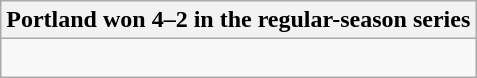<table class="wikitable collapsible collapsed">
<tr>
<th>Portland won 4–2 in the regular-season series</th>
</tr>
<tr>
<td><br>




</td>
</tr>
</table>
